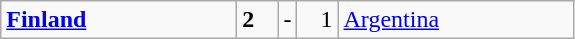<table class="wikitable">
<tr>
<td width=150> <strong><a href='#'>Finland</a></strong></td>
<td style="width:20px; text-align:left;"><strong>2</strong></td>
<td>-</td>
<td style="width:20px; text-align:right;">1</td>
<td width=150> <a href='#'>Argentina</a></td>
</tr>
</table>
